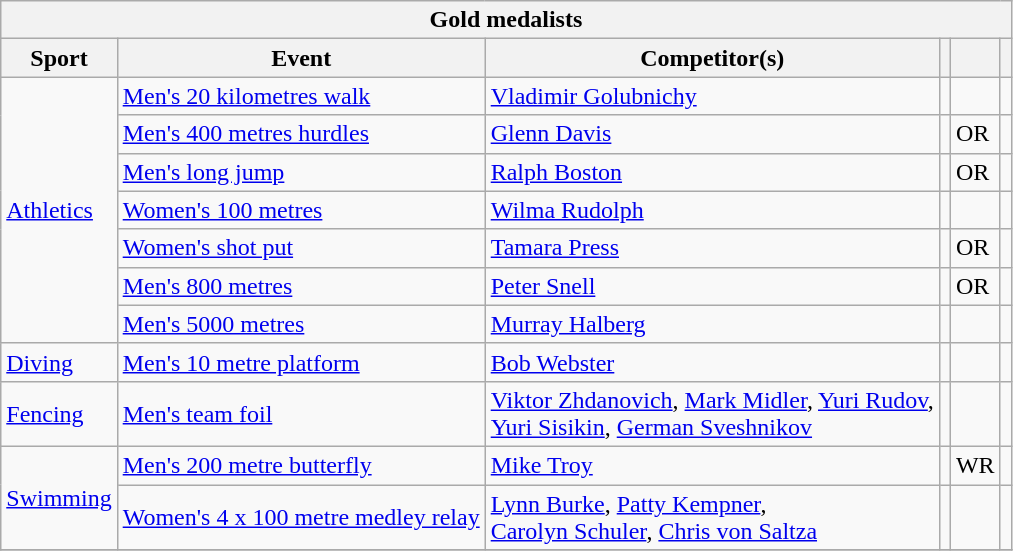<table class="wikitable">
<tr>
<th colspan="6">Gold medalists</th>
</tr>
<tr>
<th>Sport</th>
<th>Event</th>
<th>Competitor(s)</th>
<th></th>
<th></th>
<th></th>
</tr>
<tr>
<td rowspan="7"><a href='#'>Athletics</a></td>
<td><a href='#'>Men's 20 kilometres walk</a></td>
<td><a href='#'>Vladimir Golubnichy</a></td>
<td></td>
<td></td>
<td></td>
</tr>
<tr>
<td><a href='#'>Men's 400 metres hurdles</a></td>
<td><a href='#'>Glenn Davis</a></td>
<td></td>
<td>OR</td>
<td></td>
</tr>
<tr>
<td><a href='#'>Men's long jump</a></td>
<td><a href='#'>Ralph Boston</a></td>
<td></td>
<td>OR</td>
<td></td>
</tr>
<tr>
<td><a href='#'>Women's 100 metres</a></td>
<td><a href='#'>Wilma Rudolph</a></td>
<td></td>
<td></td>
<td></td>
</tr>
<tr>
<td><a href='#'>Women's shot put</a></td>
<td><a href='#'>Tamara Press</a></td>
<td></td>
<td>OR</td>
<td></td>
</tr>
<tr>
<td><a href='#'>Men's 800 metres</a></td>
<td><a href='#'>Peter Snell</a></td>
<td></td>
<td>OR</td>
<td></td>
</tr>
<tr>
<td><a href='#'>Men's 5000 metres</a></td>
<td><a href='#'>Murray Halberg</a></td>
<td></td>
<td></td>
<td></td>
</tr>
<tr>
<td><a href='#'>Diving</a></td>
<td><a href='#'>Men's 10 metre platform</a></td>
<td><a href='#'>Bob Webster</a></td>
<td></td>
<td></td>
<td></td>
</tr>
<tr>
<td><a href='#'>Fencing</a></td>
<td><a href='#'>Men's team foil</a></td>
<td><a href='#'>Viktor Zhdanovich</a>, <a href='#'>Mark Midler</a>, <a href='#'>Yuri Rudov</a>, <br><a href='#'>Yuri Sisikin</a>, <a href='#'>German Sveshnikov</a></td>
<td></td>
<td></td>
<td></td>
</tr>
<tr>
<td rowspan="2"><a href='#'>Swimming</a></td>
<td><a href='#'>Men's 200 metre butterfly</a></td>
<td><a href='#'>Mike Troy</a></td>
<td></td>
<td>WR</td>
<td></td>
</tr>
<tr>
<td><a href='#'>Women's 4 x 100 metre medley relay</a></td>
<td><a href='#'>Lynn Burke</a>, <a href='#'>Patty Kempner</a>,<br> <a href='#'>Carolyn Schuler</a>, <a href='#'>Chris von Saltza</a></td>
<td></td>
<td></td>
<td></td>
</tr>
<tr>
</tr>
</table>
